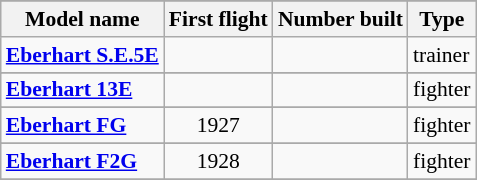<table class="wikitable" align=center style="font-size:90%;">
<tr>
</tr>
<tr style="background:#efefef;">
<th>Model name</th>
<th>First flight</th>
<th>Number built</th>
<th>Type</th>
</tr>
<tr>
<td align=left><strong><a href='#'>Eberhart S.E.5E</a></strong></td>
<td align=center></td>
<td align=center></td>
<td align=left>trainer</td>
</tr>
<tr>
</tr>
<tr>
<td align=left><strong><a href='#'>Eberhart 13E</a></strong></td>
<td align=center></td>
<td align=center></td>
<td align=left>fighter</td>
</tr>
<tr>
</tr>
<tr>
<td align=left><strong><a href='#'>Eberhart FG</a></strong></td>
<td align=center>1927</td>
<td align=center></td>
<td align=left>fighter</td>
</tr>
<tr>
</tr>
<tr>
<td align=left><strong><a href='#'>Eberhart F2G</a></strong></td>
<td align=center>1928</td>
<td align=center></td>
<td align=left>fighter</td>
</tr>
<tr>
</tr>
</table>
